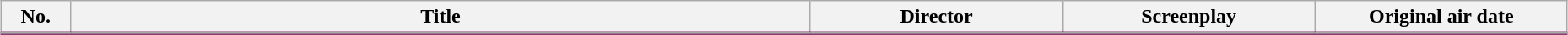<table class="wikitable" style="width:98%; margin:auto; background:#FFF;">
<tr style="border-bottom: 3px solid #8A3D6E;">
<th style="width:3em;">No.</th>
<th>Title</th>
<th style="width:12em;">Director</th>
<th style="width:12em;">Screenplay</th>
<th style="width:12em;">Original air date</th>
</tr>
<tr>
</tr>
</table>
